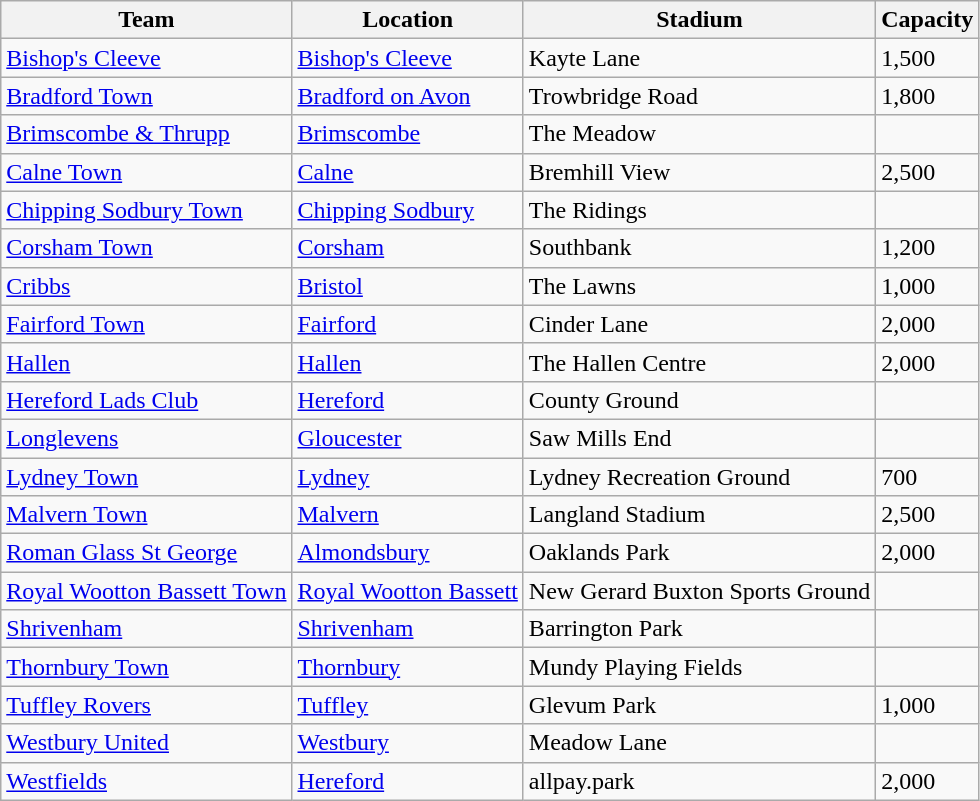<table class="wikitable sortable">
<tr>
<th>Team</th>
<th>Location</th>
<th>Stadium</th>
<th>Capacity</th>
</tr>
<tr>
<td><a href='#'>Bishop's Cleeve</a></td>
<td><a href='#'>Bishop's Cleeve</a></td>
<td>Kayte Lane</td>
<td>1,500</td>
</tr>
<tr>
<td><a href='#'>Bradford Town</a></td>
<td><a href='#'>Bradford on Avon</a></td>
<td>Trowbridge Road</td>
<td>1,800</td>
</tr>
<tr>
<td><a href='#'>Brimscombe & Thrupp</a></td>
<td><a href='#'>Brimscombe</a></td>
<td>The Meadow</td>
<td></td>
</tr>
<tr>
<td><a href='#'>Calne Town</a></td>
<td><a href='#'>Calne</a></td>
<td>Bremhill View</td>
<td>2,500</td>
</tr>
<tr>
<td><a href='#'>Chipping Sodbury Town</a></td>
<td><a href='#'>Chipping Sodbury</a></td>
<td>The Ridings</td>
<td></td>
</tr>
<tr>
<td><a href='#'>Corsham Town</a></td>
<td><a href='#'>Corsham</a></td>
<td>Southbank</td>
<td>1,200</td>
</tr>
<tr>
<td><a href='#'>Cribbs</a></td>
<td><a href='#'>Bristol</a></td>
<td>The Lawns</td>
<td>1,000</td>
</tr>
<tr>
<td><a href='#'>Fairford Town</a></td>
<td><a href='#'>Fairford</a></td>
<td>Cinder Lane</td>
<td>2,000</td>
</tr>
<tr>
<td><a href='#'>Hallen</a></td>
<td><a href='#'>Hallen</a></td>
<td>The Hallen Centre</td>
<td>2,000</td>
</tr>
<tr>
<td><a href='#'>Hereford Lads Club</a></td>
<td><a href='#'>Hereford</a></td>
<td>County Ground</td>
<td></td>
</tr>
<tr>
<td><a href='#'>Longlevens</a></td>
<td><a href='#'>Gloucester</a></td>
<td>Saw Mills End</td>
<td></td>
</tr>
<tr>
<td><a href='#'>Lydney Town</a></td>
<td><a href='#'>Lydney</a></td>
<td>Lydney Recreation Ground</td>
<td>700</td>
</tr>
<tr>
<td><a href='#'>Malvern Town</a></td>
<td><a href='#'>Malvern</a></td>
<td>Langland Stadium</td>
<td>2,500</td>
</tr>
<tr>
<td><a href='#'>Roman Glass St George</a></td>
<td><a href='#'>Almondsbury</a></td>
<td>Oaklands Park</td>
<td>2,000</td>
</tr>
<tr>
<td><a href='#'>Royal Wootton Bassett Town</a></td>
<td><a href='#'>Royal Wootton Bassett</a></td>
<td>New Gerard Buxton Sports Ground</td>
<td></td>
</tr>
<tr>
<td><a href='#'>Shrivenham</a></td>
<td><a href='#'>Shrivenham</a></td>
<td>Barrington Park</td>
<td></td>
</tr>
<tr>
<td><a href='#'>Thornbury Town</a></td>
<td><a href='#'>Thornbury</a></td>
<td>Mundy Playing Fields</td>
<td></td>
</tr>
<tr>
<td><a href='#'>Tuffley Rovers</a></td>
<td><a href='#'>Tuffley</a></td>
<td>Glevum Park</td>
<td>1,000</td>
</tr>
<tr>
<td><a href='#'>Westbury United</a></td>
<td><a href='#'>Westbury</a></td>
<td>Meadow Lane</td>
<td></td>
</tr>
<tr>
<td><a href='#'>Westfields</a></td>
<td><a href='#'>Hereford</a></td>
<td>allpay.park</td>
<td>2,000</td>
</tr>
</table>
